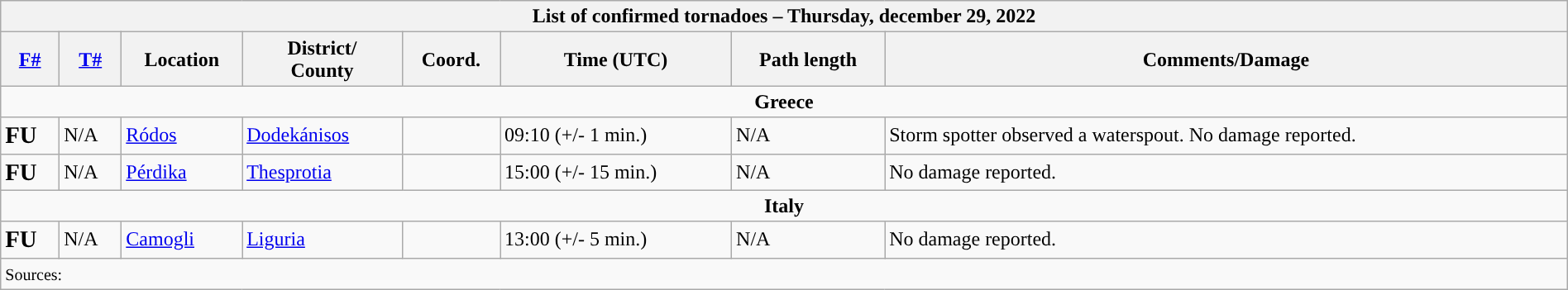<table class="wikitable collapsible" width="100%">
<tr>
<th colspan="8">List of confirmed tornadoes – Thursday, december 29, 2022</th>
</tr>
<tr>
<th><a href='#'>F#</a></th>
<th><a href='#'>T#</a></th>
<th>Location</th>
<th>District/<br>County</th>
<th>Coord.</th>
<th>Time (UTC)</th>
<th>Path length</th>
<th>Comments/Damage</th>
</tr>
<tr>
<td colspan="8" align=center><strong>Greece</strong></td>
</tr>
<tr>
<td><big><strong>FU</strong></big></td>
<td>N/A</td>
<td><a href='#'>Ródos</a></td>
<td><a href='#'>Dodekánisos</a></td>
<td></td>
<td>09:10 (+/- 1 min.)</td>
<td>N/A</td>
<td>Storm spotter observed a waterspout. No damage reported.</td>
</tr>
<tr>
<td><big><strong>FU</strong></big></td>
<td>N/A</td>
<td><a href='#'>Pérdika</a></td>
<td><a href='#'>Thesprotia</a></td>
<td></td>
<td>15:00 (+/- 15 min.)</td>
<td>N/A</td>
<td>No damage reported.</td>
</tr>
<tr>
<td colspan="8" align=center><strong>Italy</strong></td>
</tr>
<tr>
<td><big><strong>FU</strong></big></td>
<td>N/A</td>
<td><a href='#'>Camogli</a></td>
<td><a href='#'>Liguria</a></td>
<td></td>
<td>13:00 (+/- 5 min.)</td>
<td>N/A</td>
<td>No damage reported.</td>
</tr>
<tr>
<td colspan="8"><small>Sources:  </small></td>
</tr>
</table>
